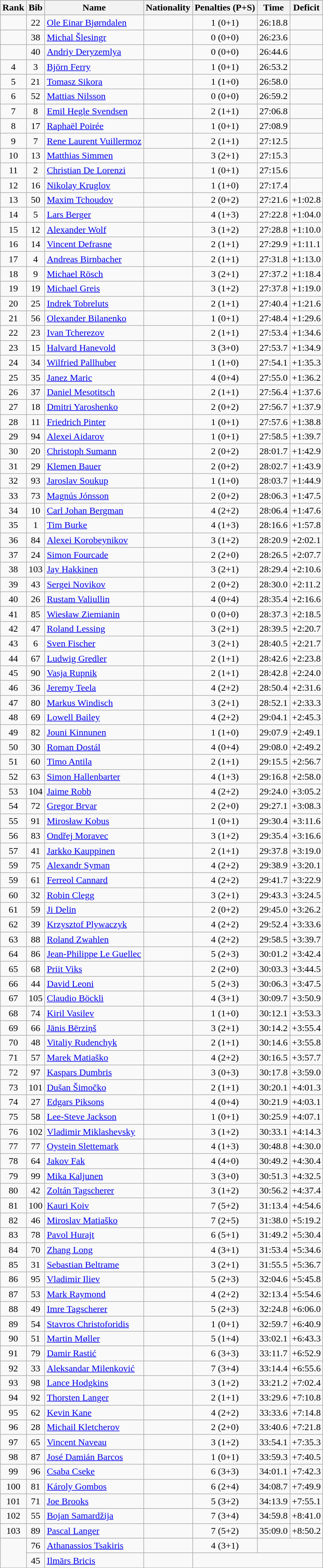<table class="wikitable sortable" style="text-align:center">
<tr>
<th>Rank</th>
<th>Bib</th>
<th>Name</th>
<th>Nationality</th>
<th>Penalties (P+S)</th>
<th>Time</th>
<th>Deficit</th>
</tr>
<tr>
<td></td>
<td>22</td>
<td align=left><a href='#'>Ole Einar Bjørndalen</a></td>
<td align=left></td>
<td>1 (0+1)</td>
<td>26:18.8</td>
<td></td>
</tr>
<tr>
<td></td>
<td>38</td>
<td align=left><a href='#'>Michal Šlesingr</a></td>
<td align=left></td>
<td>0 (0+0)</td>
<td>26:23.6</td>
<td></td>
</tr>
<tr>
<td></td>
<td>40</td>
<td align=left><a href='#'>Andriy Deryzemlya</a></td>
<td align=left></td>
<td>0 (0+0)</td>
<td>26:44.6</td>
<td></td>
</tr>
<tr>
<td>4</td>
<td>3</td>
<td align=left><a href='#'>Björn Ferry</a></td>
<td align=left></td>
<td>1 (0+1)</td>
<td>26:53.2</td>
<td></td>
</tr>
<tr>
<td>5</td>
<td>21</td>
<td align=left><a href='#'>Tomasz Sikora</a></td>
<td align=left></td>
<td>1 (1+0)</td>
<td>26:58.0</td>
<td></td>
</tr>
<tr>
<td>6</td>
<td>52</td>
<td align=left><a href='#'>Mattias Nilsson</a></td>
<td align=left></td>
<td>0 (0+0)</td>
<td>26:59.2</td>
<td></td>
</tr>
<tr>
<td>7</td>
<td>8</td>
<td align=left><a href='#'>Emil Hegle Svendsen</a></td>
<td align=left></td>
<td>2 (1+1)</td>
<td>27:06.8</td>
<td></td>
</tr>
<tr>
<td>8</td>
<td>17</td>
<td align=left><a href='#'>Raphaël Poirée</a></td>
<td align=left></td>
<td>1 (0+1)</td>
<td>27:08.9</td>
<td></td>
</tr>
<tr>
<td>9</td>
<td>7</td>
<td align=left><a href='#'>Rene Laurent Vuillermoz</a></td>
<td align=left></td>
<td>2 (1+1)</td>
<td>27:12.5</td>
<td></td>
</tr>
<tr>
<td>10</td>
<td>13</td>
<td align=left><a href='#'>Matthias Simmen</a></td>
<td align=left></td>
<td>3 (2+1)</td>
<td>27:15.3</td>
<td></td>
</tr>
<tr>
<td>11</td>
<td>2</td>
<td align=left><a href='#'>Christian De Lorenzi</a></td>
<td align=left></td>
<td>1 (0+1)</td>
<td>27:15.6</td>
<td></td>
</tr>
<tr>
<td>12</td>
<td>16</td>
<td align=left><a href='#'>Nikolay Kruglov</a></td>
<td align=left></td>
<td>1 (1+0)</td>
<td>27:17.4</td>
<td></td>
</tr>
<tr>
<td>13</td>
<td>50</td>
<td align=left><a href='#'>Maxim Tchoudov</a></td>
<td align=left></td>
<td>2 (0+2)</td>
<td>27:21.6</td>
<td>+1:02.8</td>
</tr>
<tr>
<td>14</td>
<td>5</td>
<td align=left><a href='#'>Lars Berger</a></td>
<td align=left></td>
<td>4 (1+3)</td>
<td>27:22.8</td>
<td>+1:04.0</td>
</tr>
<tr>
<td>15</td>
<td>12</td>
<td align=left><a href='#'>Alexander Wolf</a></td>
<td align=left></td>
<td>3 (1+2)</td>
<td>27:28.8</td>
<td>+1:10.0</td>
</tr>
<tr>
<td>16</td>
<td>14</td>
<td align=left><a href='#'>Vincent Defrasne</a></td>
<td align=left></td>
<td>2 (1+1)</td>
<td>27:29.9</td>
<td>+1:11.1</td>
</tr>
<tr>
<td>17</td>
<td>4</td>
<td align=left><a href='#'>Andreas Birnbacher</a></td>
<td align=left></td>
<td>2 (1+1)</td>
<td>27:31.8</td>
<td>+1:13.0</td>
</tr>
<tr>
<td>18</td>
<td>9</td>
<td align=left><a href='#'>Michael Rösch</a></td>
<td align=left></td>
<td>3 (2+1)</td>
<td>27:37.2</td>
<td>+1:18.4</td>
</tr>
<tr>
<td>19</td>
<td>19</td>
<td align=left><a href='#'>Michael Greis</a></td>
<td align=left></td>
<td>3 (1+2)</td>
<td>27:37.8</td>
<td>+1:19.0</td>
</tr>
<tr>
<td>20</td>
<td>25</td>
<td align=left><a href='#'>Indrek Tobreluts</a></td>
<td align=left></td>
<td>2 (1+1)</td>
<td>27:40.4</td>
<td>+1:21.6</td>
</tr>
<tr>
<td>21</td>
<td>56</td>
<td align=left><a href='#'>Olexander Bilanenko</a></td>
<td align=left></td>
<td>1 (0+1)</td>
<td>27:48.4</td>
<td>+1:29.6</td>
</tr>
<tr>
<td>22</td>
<td>23</td>
<td align=left><a href='#'>Ivan Tcherezov</a></td>
<td align=left></td>
<td>2 (1+1)</td>
<td>27:53.4</td>
<td>+1:34.6</td>
</tr>
<tr>
<td>23</td>
<td>15</td>
<td align=left><a href='#'>Halvard Hanevold</a></td>
<td align=left></td>
<td>3 (3+0)</td>
<td>27:53.7</td>
<td>+1:34.9</td>
</tr>
<tr>
<td>24</td>
<td>34</td>
<td align=left><a href='#'>Wilfried Pallhuber</a></td>
<td align=left></td>
<td>1 (1+0)</td>
<td>27:54.1</td>
<td>+1:35.3</td>
</tr>
<tr>
<td>25</td>
<td>35</td>
<td align=left><a href='#'>Janez Maric</a></td>
<td align=left></td>
<td>4 (0+4)</td>
<td>27:55.0</td>
<td>+1:36.2</td>
</tr>
<tr>
<td>26</td>
<td>37</td>
<td align=left><a href='#'>Daniel Mesotitsch</a></td>
<td align=left></td>
<td>2 (1+1)</td>
<td>27:56.4</td>
<td>+1:37.6</td>
</tr>
<tr>
<td>27</td>
<td>18</td>
<td align=left><a href='#'>Dmitri Yaroshenko</a></td>
<td align=left></td>
<td>2 (0+2)</td>
<td>27:56.7</td>
<td>+1:37.9</td>
</tr>
<tr>
<td>28</td>
<td>11</td>
<td align=left><a href='#'>Friedrich Pinter</a></td>
<td align=left></td>
<td>1 (0+1)</td>
<td>27:57.6</td>
<td>+1:38.8</td>
</tr>
<tr>
<td>29</td>
<td>94</td>
<td align=left><a href='#'>Alexei Aidarov</a></td>
<td align=left></td>
<td>1 (0+1)</td>
<td>27:58.5</td>
<td>+1:39.7</td>
</tr>
<tr>
<td>30</td>
<td>20</td>
<td align=left><a href='#'>Christoph Sumann</a></td>
<td align=left></td>
<td>2 (0+2)</td>
<td>28:01.7</td>
<td>+1:42.9</td>
</tr>
<tr>
<td>31</td>
<td>29</td>
<td align=left><a href='#'>Klemen Bauer</a></td>
<td align=left></td>
<td>2 (0+2)</td>
<td>28:02.7</td>
<td>+1:43.9</td>
</tr>
<tr>
<td>32</td>
<td>93</td>
<td align=left><a href='#'>Jaroslav Soukup</a></td>
<td align=left></td>
<td>1 (1+0)</td>
<td>28:03.7</td>
<td>+1:44.9</td>
</tr>
<tr>
<td>33</td>
<td>73</td>
<td align=left><a href='#'>Magnús Jónsson</a></td>
<td align=left></td>
<td>2 (0+2)</td>
<td>28:06.3</td>
<td>+1:47.5</td>
</tr>
<tr>
<td>34</td>
<td>10</td>
<td align=left><a href='#'>Carl Johan Bergman</a></td>
<td align=left></td>
<td>4 (2+2)</td>
<td>28:06.4</td>
<td>+1:47.6</td>
</tr>
<tr>
<td>35</td>
<td>1</td>
<td align=left><a href='#'>Tim Burke</a></td>
<td align=left></td>
<td>4 (1+3)</td>
<td>28:16.6</td>
<td>+1:57.8</td>
</tr>
<tr>
<td>36</td>
<td>84</td>
<td align=left><a href='#'>Alexei Korobeynikov</a></td>
<td align=left></td>
<td>3 (1+2)</td>
<td>28:20.9</td>
<td>+2:02.1</td>
</tr>
<tr>
<td>37</td>
<td>24</td>
<td align=left><a href='#'>Simon Fourcade</a></td>
<td align=left></td>
<td>2 (2+0)</td>
<td>28:26.5</td>
<td>+2:07.7</td>
</tr>
<tr>
<td>38</td>
<td>103</td>
<td align=left><a href='#'>Jay Hakkinen</a></td>
<td align=left></td>
<td>3 (2+1)</td>
<td>28:29.4</td>
<td>+2:10.6</td>
</tr>
<tr>
<td>39</td>
<td>43</td>
<td align=left><a href='#'>Sergei Novikov</a></td>
<td align=left></td>
<td>2 (0+2)</td>
<td>28:30.0</td>
<td>+2:11.2</td>
</tr>
<tr>
<td>40</td>
<td>26</td>
<td align=left><a href='#'>Rustam Valiullin</a></td>
<td align=left></td>
<td>4 (0+4)</td>
<td>28:35.4</td>
<td>+2:16.6</td>
</tr>
<tr>
<td>41</td>
<td>85</td>
<td align=left><a href='#'>Wiesław Ziemianin</a></td>
<td align=left></td>
<td>0 (0+0)</td>
<td>28:37.3</td>
<td>+2:18.5</td>
</tr>
<tr>
<td>42</td>
<td>47</td>
<td align=left><a href='#'>Roland Lessing</a></td>
<td align=left></td>
<td>3 (2+1)</td>
<td>28:39.5</td>
<td>+2:20.7</td>
</tr>
<tr>
<td>43</td>
<td>6</td>
<td align=left><a href='#'>Sven Fischer</a></td>
<td align=left></td>
<td>3 (2+1)</td>
<td>28:40.5</td>
<td>+2:21.7</td>
</tr>
<tr>
<td>44</td>
<td>67</td>
<td align=left><a href='#'>Ludwig Gredler</a></td>
<td align=left></td>
<td>2 (1+1)</td>
<td>28:42.6</td>
<td>+2:23.8</td>
</tr>
<tr>
<td>45</td>
<td>90</td>
<td align=left><a href='#'>Vasja Rupnik</a></td>
<td align=left></td>
<td>2 (1+1)</td>
<td>28:42.8</td>
<td>+2:24.0</td>
</tr>
<tr>
<td>46</td>
<td>36</td>
<td align=left><a href='#'>Jeremy Teela</a></td>
<td align=left></td>
<td>4 (2+2)</td>
<td>28:50.4</td>
<td>+2:31.6</td>
</tr>
<tr>
<td>47</td>
<td>80</td>
<td align=left><a href='#'>Markus Windisch</a></td>
<td align=left></td>
<td>3 (2+1)</td>
<td>28:52.1</td>
<td>+2:33.3</td>
</tr>
<tr>
<td>48</td>
<td>69</td>
<td align=left><a href='#'>Lowell Bailey</a></td>
<td align=left></td>
<td>4 (2+2)</td>
<td>29:04.1</td>
<td>+2:45.3</td>
</tr>
<tr>
<td>49</td>
<td>82</td>
<td align=left><a href='#'>Jouni Kinnunen</a></td>
<td align=left></td>
<td>1 (1+0)</td>
<td>29:07.9</td>
<td>+2:49.1</td>
</tr>
<tr>
<td>50</td>
<td>30</td>
<td align=left><a href='#'>Roman Dostál</a></td>
<td align=left></td>
<td>4 (0+4)</td>
<td>29:08.0</td>
<td>+2:49.2</td>
</tr>
<tr>
<td>51</td>
<td>60</td>
<td align=left><a href='#'>Timo Antila</a></td>
<td align=left></td>
<td>2 (1+1)</td>
<td>29:15.5</td>
<td>+2:56.7</td>
</tr>
<tr>
<td>52</td>
<td>63</td>
<td align=left><a href='#'>Simon Hallenbarter</a></td>
<td align=left></td>
<td>4 (1+3)</td>
<td>29:16.8</td>
<td>+2:58.0</td>
</tr>
<tr>
<td>53</td>
<td>104</td>
<td align=left><a href='#'>Jaime Robb</a></td>
<td align=left></td>
<td>4 (2+2)</td>
<td>29:24.0</td>
<td>+3:05.2</td>
</tr>
<tr>
<td>54</td>
<td>72</td>
<td align=left><a href='#'>Gregor Brvar</a></td>
<td align=left></td>
<td>2 (2+0)</td>
<td>29:27.1</td>
<td>+3:08.3</td>
</tr>
<tr>
<td>55</td>
<td>91</td>
<td align=left><a href='#'>Mirosław Kobus</a></td>
<td align=left></td>
<td>1 (0+1)</td>
<td>29:30.4</td>
<td>+3:11.6</td>
</tr>
<tr>
<td>56</td>
<td>83</td>
<td align=left><a href='#'>Ondřej Moravec</a></td>
<td align=left></td>
<td>3 (1+2)</td>
<td>29:35.4</td>
<td>+3:16.6</td>
</tr>
<tr>
<td>57</td>
<td>41</td>
<td align=left><a href='#'>Jarkko Kauppinen</a></td>
<td align=left></td>
<td>2 (1+1)</td>
<td>29:37.8</td>
<td>+3:19.0</td>
</tr>
<tr>
<td>59</td>
<td>75</td>
<td align=left><a href='#'>Alexandr Syman</a></td>
<td align=left></td>
<td>4 (2+2)</td>
<td>29:38.9</td>
<td>+3:20.1</td>
</tr>
<tr>
<td>59</td>
<td>61</td>
<td align=left><a href='#'>Ferreol Cannard</a></td>
<td align=left></td>
<td>4 (2+2)</td>
<td>29:41.7</td>
<td>+3:22.9</td>
</tr>
<tr>
<td>60</td>
<td>32</td>
<td align=left><a href='#'>Robin Clegg</a></td>
<td align=left></td>
<td>3 (2+1)</td>
<td>29:43.3</td>
<td>+3:24.5</td>
</tr>
<tr>
<td>61</td>
<td>59</td>
<td align=left><a href='#'>Ji Delin</a></td>
<td align=left></td>
<td>2 (0+2)</td>
<td>29:45.0</td>
<td>+3:26.2</td>
</tr>
<tr>
<td>62</td>
<td>39</td>
<td align=left><a href='#'>Krzysztof Plywaczyk</a></td>
<td align=left></td>
<td>4 (2+2)</td>
<td>29:52.4</td>
<td>+3:33.6</td>
</tr>
<tr>
<td>63</td>
<td>88</td>
<td align=left><a href='#'>Roland Zwahlen</a></td>
<td align=left></td>
<td>4 (2+2)</td>
<td>29:58.5</td>
<td>+3:39.7</td>
</tr>
<tr>
<td>64</td>
<td>86</td>
<td align=left><a href='#'>Jean-Philippe Le Guellec</a></td>
<td align=left></td>
<td>5 (2+3)</td>
<td>30:01.2</td>
<td>+3:42.4</td>
</tr>
<tr>
<td>65</td>
<td>68</td>
<td align=left><a href='#'>Priit Viks</a></td>
<td align=left></td>
<td>2 (2+0)</td>
<td>30:03.3</td>
<td>+3:44.5</td>
</tr>
<tr>
<td>66</td>
<td>44</td>
<td align=left><a href='#'>David Leoni</a></td>
<td align=left></td>
<td>5 (2+3)</td>
<td>30:06.3</td>
<td>+3:47.5</td>
</tr>
<tr>
<td>67</td>
<td>105</td>
<td align=left><a href='#'>Claudio Böckli</a></td>
<td align=left></td>
<td>4 (3+1)</td>
<td>30:09.7</td>
<td>+3:50.9</td>
</tr>
<tr>
<td>68</td>
<td>74</td>
<td align=left><a href='#'>Kiril Vasilev</a></td>
<td align=left></td>
<td>1 (1+0)</td>
<td>30:12.1</td>
<td>+3:53.3</td>
</tr>
<tr>
<td>69</td>
<td>66</td>
<td align=left><a href='#'>Jānis Bērziņš</a></td>
<td align=left></td>
<td>3 (2+1)</td>
<td>30:14.2</td>
<td>+3:55.4</td>
</tr>
<tr>
<td>70</td>
<td>48</td>
<td align=left><a href='#'>Vitaliy Rudenchyk</a></td>
<td align=left></td>
<td>2 (1+1)</td>
<td>30:14.6</td>
<td>+3:55.8</td>
</tr>
<tr>
<td>71</td>
<td>57</td>
<td align=left><a href='#'>Marek Matiaško</a></td>
<td align=left></td>
<td>4 (2+2)</td>
<td>30:16.5</td>
<td>+3:57.7</td>
</tr>
<tr>
<td>72</td>
<td>97</td>
<td align=left><a href='#'>Kaspars Dumbris</a></td>
<td align=left></td>
<td>3 (0+3)</td>
<td>30:17.8</td>
<td>+3:59.0</td>
</tr>
<tr>
<td>73</td>
<td>101</td>
<td align=left><a href='#'>Dušan Šimočko</a></td>
<td align=left></td>
<td>2 (1+1)</td>
<td>30:20.1</td>
<td>+4:01.3</td>
</tr>
<tr>
<td>74</td>
<td>27</td>
<td align=left><a href='#'>Edgars Piksons</a></td>
<td align=left></td>
<td>4 (0+4)</td>
<td>30:21.9</td>
<td>+4:03.1</td>
</tr>
<tr>
<td>75</td>
<td>58</td>
<td align=left><a href='#'>Lee-Steve Jackson</a></td>
<td align=left></td>
<td>1 (0+1)</td>
<td>30:25.9</td>
<td>+4:07.1</td>
</tr>
<tr>
<td>76</td>
<td>102</td>
<td align=left><a href='#'>Vladimir Miklashevsky</a></td>
<td align=left></td>
<td>3 (1+2)</td>
<td>30:33.1</td>
<td>+4:14.3</td>
</tr>
<tr>
<td>77</td>
<td>77</td>
<td align=left><a href='#'>Oystein Slettemark</a></td>
<td align=left></td>
<td>4 (1+3)</td>
<td>30:48.8</td>
<td>+4:30.0</td>
</tr>
<tr>
<td>78</td>
<td>64</td>
<td align=left><a href='#'>Jakov Fak</a></td>
<td align=left></td>
<td>4 (4+0)</td>
<td>30:49.2</td>
<td>+4:30.4</td>
</tr>
<tr>
<td>79</td>
<td>99</td>
<td align=left><a href='#'>Mika Kaljunen</a></td>
<td align=left></td>
<td>3 (3+0)</td>
<td>30:51.3</td>
<td>+4:32.5</td>
</tr>
<tr>
<td>80</td>
<td>42</td>
<td align=left><a href='#'>Zoltán Tagscherer</a></td>
<td align=left></td>
<td>3 (1+2)</td>
<td>30:56.2</td>
<td>+4:37.4</td>
</tr>
<tr>
<td>81</td>
<td>100</td>
<td align=left><a href='#'>Kauri Koiv</a></td>
<td align=left></td>
<td>7 (5+2)</td>
<td>31:13.4</td>
<td>+4:54.6</td>
</tr>
<tr>
<td>82</td>
<td>46</td>
<td align=left><a href='#'>Miroslav Matiaško</a></td>
<td align=left></td>
<td>7 (2+5)</td>
<td>31:38.0</td>
<td>+5:19.2</td>
</tr>
<tr>
<td>83</td>
<td>78</td>
<td align=left><a href='#'>Pavol Hurajt</a></td>
<td align=left></td>
<td>6 (5+1)</td>
<td>31:49.2</td>
<td>+5:30.4</td>
</tr>
<tr>
<td>84</td>
<td>70</td>
<td align=left><a href='#'>Zhang Long</a></td>
<td align=left></td>
<td>4 (3+1)</td>
<td>31:53.4</td>
<td>+5:34.6</td>
</tr>
<tr>
<td>85</td>
<td>31</td>
<td align=left><a href='#'>Sebastian Beltrame</a></td>
<td align=left></td>
<td>3 (2+1)</td>
<td>31:55.5</td>
<td>+5:36.7</td>
</tr>
<tr>
<td>86</td>
<td>95</td>
<td align=left><a href='#'>Vladimir Iliev</a></td>
<td align=left></td>
<td>5 (2+3)</td>
<td>32:04.6</td>
<td>+5:45.8</td>
</tr>
<tr>
<td>87</td>
<td>53</td>
<td align=left><a href='#'>Mark Raymond</a></td>
<td align=left></td>
<td>4 (2+2)</td>
<td>32:13.4</td>
<td>+5:54.6</td>
</tr>
<tr>
<td>88</td>
<td>49</td>
<td align=left><a href='#'>Imre Tagscherer</a></td>
<td align=left></td>
<td>5 (2+3)</td>
<td>32:24.8</td>
<td>+6:06.0</td>
</tr>
<tr>
<td>89</td>
<td>54</td>
<td align=left><a href='#'>Stavros Christoforidis</a></td>
<td align=left></td>
<td>1 (0+1)</td>
<td>32:59.7</td>
<td>+6:40.9</td>
</tr>
<tr>
<td>90</td>
<td>51</td>
<td align=left><a href='#'>Martin Møller</a></td>
<td align=left></td>
<td>5 (1+4)</td>
<td>33:02.1</td>
<td>+6:43.3</td>
</tr>
<tr>
<td>91</td>
<td>79</td>
<td align=left><a href='#'>Damir Rastić</a></td>
<td align=left></td>
<td>6 (3+3)</td>
<td>33:11.7</td>
<td>+6:52.9</td>
</tr>
<tr>
<td>92</td>
<td>33</td>
<td align=left><a href='#'>Aleksandar Milenković</a></td>
<td align=left></td>
<td>7 (3+4)</td>
<td>33:14.4</td>
<td>+6:55.6</td>
</tr>
<tr>
<td>93</td>
<td>98</td>
<td align=left><a href='#'>Lance Hodgkins</a></td>
<td align=left></td>
<td>3 (1+2)</td>
<td>33:21.2</td>
<td>+7:02.4</td>
</tr>
<tr>
<td>94</td>
<td>92</td>
<td align=left><a href='#'>Thorsten Langer</a></td>
<td align=left></td>
<td>2 (1+1)</td>
<td>33:29.6</td>
<td>+7:10.8</td>
</tr>
<tr>
<td>95</td>
<td>62</td>
<td align=left><a href='#'>Kevin Kane</a></td>
<td align=left></td>
<td>4 (2+2)</td>
<td>33:33.6</td>
<td>+7:14.8</td>
</tr>
<tr>
<td>96</td>
<td>28</td>
<td align=left><a href='#'>Michail Kletcherov</a></td>
<td align=left></td>
<td>2 (2+0)</td>
<td>33:40.6</td>
<td>+7:21.8</td>
</tr>
<tr>
<td>97</td>
<td>65</td>
<td align=left><a href='#'>Vincent Naveau</a></td>
<td align=left></td>
<td>3 (1+2)</td>
<td>33:54.1</td>
<td>+7:35.3</td>
</tr>
<tr>
<td>98</td>
<td>87</td>
<td align=left><a href='#'>José Damián Barcos</a></td>
<td align=left></td>
<td>1 (0+1)</td>
<td>33:59.3</td>
<td>+7:40.5</td>
</tr>
<tr>
<td>99</td>
<td>96</td>
<td align=left><a href='#'>Csaba Cseke</a></td>
<td align=left></td>
<td>6 (3+3)</td>
<td>34:01.1</td>
<td>+7:42.3</td>
</tr>
<tr>
<td>100</td>
<td>81</td>
<td align=left><a href='#'>Károly Gombos</a></td>
<td align=left></td>
<td>6 (2+4)</td>
<td>34:08.7</td>
<td>+7:49.9</td>
</tr>
<tr>
<td>101</td>
<td>71</td>
<td align=left><a href='#'>Joe Brooks</a></td>
<td align=left></td>
<td>5 (3+2)</td>
<td>34:13.9</td>
<td>+7:55.1</td>
</tr>
<tr>
<td>102</td>
<td>55</td>
<td align=left><a href='#'>Bojan Samardžija</a></td>
<td align=left></td>
<td>7 (3+4)</td>
<td>34:59.8</td>
<td>+8:41.0</td>
</tr>
<tr>
<td>103</td>
<td>89</td>
<td align=left><a href='#'>Pascal Langer</a></td>
<td align=left></td>
<td>7 (5+2)</td>
<td>35:09.0</td>
<td>+8:50.2</td>
</tr>
<tr>
<td rowspan=2></td>
<td>76</td>
<td align=left><a href='#'>Athanassios Tsakiris</a></td>
<td align=left></td>
<td>4 (3+1)</td>
<td colspan=2></td>
</tr>
<tr>
<td>45</td>
<td align=left><a href='#'>Ilmārs Bricis</a></td>
<td align=left></td>
<td colspan=3></td>
</tr>
</table>
